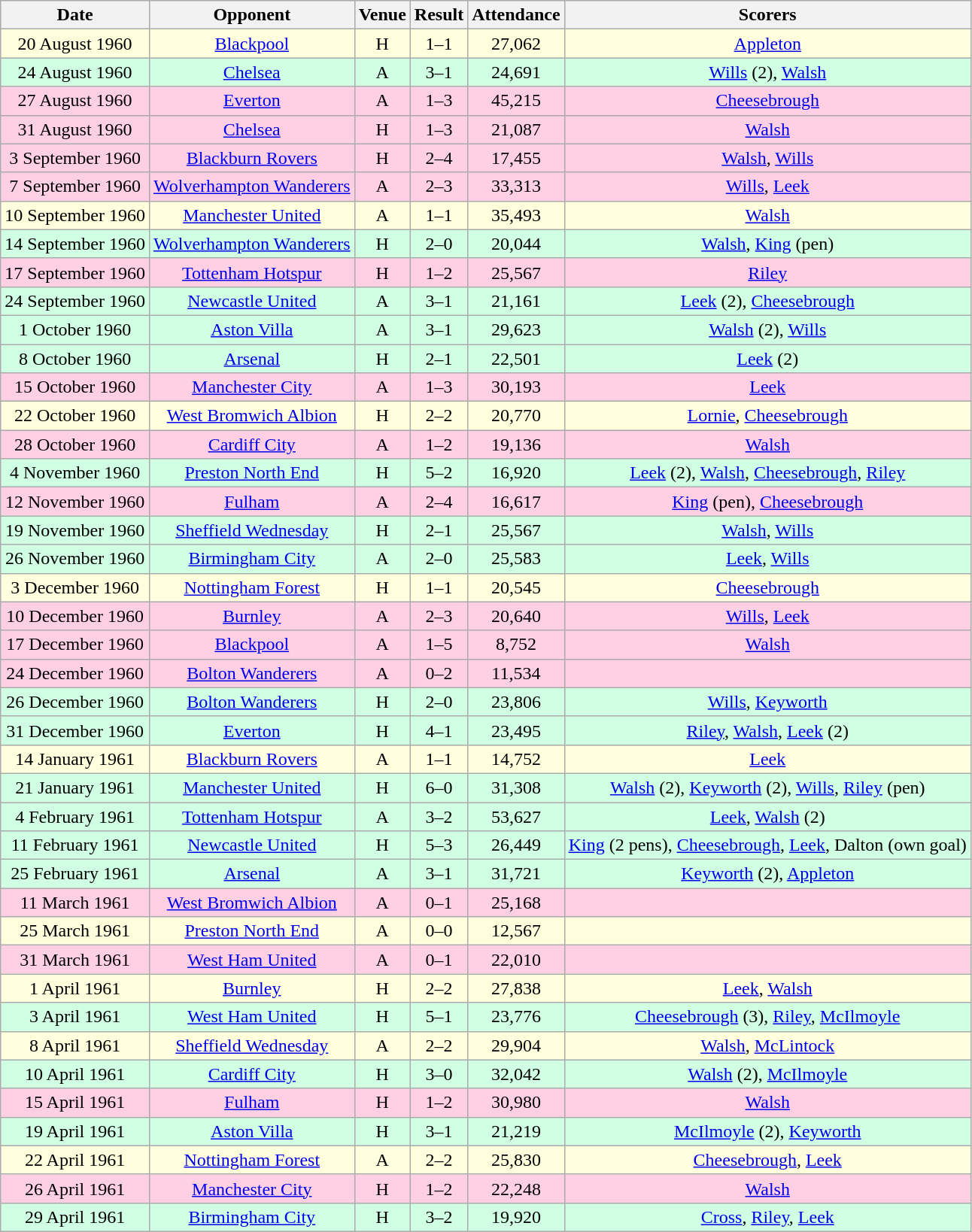<table class="wikitable sortable" style="text-align:center;">
<tr>
<th>Date</th>
<th>Opponent</th>
<th>Venue</th>
<th>Result</th>
<th>Attendance</th>
<th>Scorers</th>
</tr>
<tr style="background:#ffffdd;">
<td>20 August 1960</td>
<td><a href='#'>Blackpool</a></td>
<td>H</td>
<td>1–1</td>
<td>27,062</td>
<td><a href='#'>Appleton</a></td>
</tr>
<tr style="background:#d0ffe3;">
<td>24 August 1960</td>
<td><a href='#'>Chelsea</a></td>
<td>A</td>
<td>3–1</td>
<td>24,691</td>
<td><a href='#'>Wills</a> (2), <a href='#'>Walsh</a></td>
</tr>
<tr style="background:#ffd0e3;">
<td>27 August 1960</td>
<td><a href='#'>Everton</a></td>
<td>A</td>
<td>1–3</td>
<td>45,215</td>
<td><a href='#'>Cheesebrough</a></td>
</tr>
<tr style="background:#ffd0e3;">
<td>31 August 1960</td>
<td><a href='#'>Chelsea</a></td>
<td>H</td>
<td>1–3</td>
<td>21,087</td>
<td><a href='#'>Walsh</a></td>
</tr>
<tr style="background:#ffd0e3;">
<td>3 September 1960</td>
<td><a href='#'>Blackburn Rovers</a></td>
<td>H</td>
<td>2–4</td>
<td>17,455</td>
<td><a href='#'>Walsh</a>, <a href='#'>Wills</a></td>
</tr>
<tr style="background:#ffd0e3;">
<td>7 September 1960</td>
<td><a href='#'>Wolverhampton Wanderers</a></td>
<td>A</td>
<td>2–3</td>
<td>33,313</td>
<td><a href='#'>Wills</a>, <a href='#'>Leek</a></td>
</tr>
<tr style="background:#ffffdd;">
<td>10 September 1960</td>
<td><a href='#'>Manchester United</a></td>
<td>A</td>
<td>1–1</td>
<td>35,493</td>
<td><a href='#'>Walsh</a></td>
</tr>
<tr style="background:#d0ffe3;">
<td>14 September 1960</td>
<td><a href='#'>Wolverhampton Wanderers</a></td>
<td>H</td>
<td>2–0</td>
<td>20,044</td>
<td><a href='#'>Walsh</a>, <a href='#'>King</a> (pen)</td>
</tr>
<tr style="background:#ffd0e3;">
<td>17 September 1960</td>
<td><a href='#'>Tottenham Hotspur</a></td>
<td>H</td>
<td>1–2</td>
<td>25,567</td>
<td><a href='#'>Riley</a></td>
</tr>
<tr style="background:#d0ffe3;">
<td>24 September 1960</td>
<td><a href='#'>Newcastle United</a></td>
<td>A</td>
<td>3–1</td>
<td>21,161</td>
<td><a href='#'>Leek</a> (2), <a href='#'>Cheesebrough</a></td>
</tr>
<tr style="background:#d0ffe3;">
<td>1 October 1960</td>
<td><a href='#'>Aston Villa</a></td>
<td>A</td>
<td>3–1</td>
<td>29,623</td>
<td><a href='#'>Walsh</a> (2), <a href='#'>Wills</a></td>
</tr>
<tr style="background:#d0ffe3;">
<td>8 October 1960</td>
<td><a href='#'>Arsenal</a></td>
<td>H</td>
<td>2–1</td>
<td>22,501</td>
<td><a href='#'>Leek</a> (2)</td>
</tr>
<tr style="background:#ffd0e3;">
<td>15 October 1960</td>
<td><a href='#'>Manchester City</a></td>
<td>A</td>
<td>1–3</td>
<td>30,193</td>
<td><a href='#'>Leek</a></td>
</tr>
<tr style="background:#ffffdd;">
<td>22 October 1960</td>
<td><a href='#'>West Bromwich Albion</a></td>
<td>H</td>
<td>2–2</td>
<td>20,770</td>
<td><a href='#'>Lornie</a>, <a href='#'>Cheesebrough</a></td>
</tr>
<tr style="background:#ffd0e3;">
<td>28 October 1960</td>
<td><a href='#'>Cardiff City</a></td>
<td>A</td>
<td>1–2</td>
<td>19,136</td>
<td><a href='#'>Walsh</a></td>
</tr>
<tr style="background:#d0ffe3;">
<td>4 November 1960</td>
<td><a href='#'>Preston North End</a></td>
<td>H</td>
<td>5–2</td>
<td>16,920</td>
<td><a href='#'>Leek</a> (2), <a href='#'>Walsh</a>, <a href='#'>Cheesebrough</a>, <a href='#'>Riley</a></td>
</tr>
<tr style="background:#ffd0e3;">
<td>12 November 1960</td>
<td><a href='#'>Fulham</a></td>
<td>A</td>
<td>2–4</td>
<td>16,617</td>
<td><a href='#'>King</a> (pen), <a href='#'>Cheesebrough</a></td>
</tr>
<tr style="background:#d0ffe3;">
<td>19 November 1960</td>
<td><a href='#'>Sheffield Wednesday</a></td>
<td>H</td>
<td>2–1</td>
<td>25,567</td>
<td><a href='#'>Walsh</a>, <a href='#'>Wills</a></td>
</tr>
<tr style="background:#d0ffe3;">
<td>26 November 1960</td>
<td><a href='#'>Birmingham City</a></td>
<td>A</td>
<td>2–0</td>
<td>25,583</td>
<td><a href='#'>Leek</a>, <a href='#'>Wills</a></td>
</tr>
<tr style="background:#ffffdd;">
<td>3 December 1960</td>
<td><a href='#'>Nottingham Forest</a></td>
<td>H</td>
<td>1–1</td>
<td>20,545</td>
<td><a href='#'>Cheesebrough</a></td>
</tr>
<tr style="background:#ffd0e3;">
<td>10 December 1960</td>
<td><a href='#'>Burnley</a></td>
<td>A</td>
<td>2–3</td>
<td>20,640</td>
<td><a href='#'>Wills</a>, <a href='#'>Leek</a></td>
</tr>
<tr style="background:#ffd0e3;">
<td>17 December 1960</td>
<td><a href='#'>Blackpool</a></td>
<td>A</td>
<td>1–5</td>
<td>8,752</td>
<td><a href='#'>Walsh</a></td>
</tr>
<tr style="background:#ffd0e3;">
<td>24 December 1960</td>
<td><a href='#'>Bolton Wanderers</a></td>
<td>A</td>
<td>0–2</td>
<td>11,534</td>
<td></td>
</tr>
<tr style="background:#d0ffe3;">
<td>26 December 1960</td>
<td><a href='#'>Bolton Wanderers</a></td>
<td>H</td>
<td>2–0</td>
<td>23,806</td>
<td><a href='#'>Wills</a>, <a href='#'>Keyworth</a></td>
</tr>
<tr style="background:#d0ffe3;">
<td>31 December 1960</td>
<td><a href='#'>Everton</a></td>
<td>H</td>
<td>4–1</td>
<td>23,495</td>
<td><a href='#'>Riley</a>, <a href='#'>Walsh</a>, <a href='#'>Leek</a> (2)</td>
</tr>
<tr style="background:#ffffdd;">
<td>14 January 1961</td>
<td><a href='#'>Blackburn Rovers</a></td>
<td>A</td>
<td>1–1</td>
<td>14,752</td>
<td><a href='#'>Leek</a></td>
</tr>
<tr style="background:#d0ffe3;">
<td>21 January 1961</td>
<td><a href='#'>Manchester United</a></td>
<td>H</td>
<td>6–0</td>
<td>31,308</td>
<td><a href='#'>Walsh</a> (2), <a href='#'>Keyworth</a> (2), <a href='#'>Wills</a>, <a href='#'>Riley</a> (pen)</td>
</tr>
<tr style="background:#d0ffe3;">
<td>4 February 1961</td>
<td><a href='#'>Tottenham Hotspur</a></td>
<td>A</td>
<td>3–2</td>
<td>53,627</td>
<td><a href='#'>Leek</a>, <a href='#'>Walsh</a> (2)</td>
</tr>
<tr style="background:#d0ffe3;">
<td>11 February 1961</td>
<td><a href='#'>Newcastle United</a></td>
<td>H</td>
<td>5–3</td>
<td>26,449</td>
<td><a href='#'>King</a> (2 pens), <a href='#'>Cheesebrough</a>, <a href='#'>Leek</a>, Dalton (own goal)</td>
</tr>
<tr style="background:#d0ffe3;">
<td>25 February 1961</td>
<td><a href='#'>Arsenal</a></td>
<td>A</td>
<td>3–1</td>
<td>31,721</td>
<td><a href='#'>Keyworth</a> (2), <a href='#'>Appleton</a></td>
</tr>
<tr style="background:#ffd0e3;">
<td>11 March 1961</td>
<td><a href='#'>West Bromwich Albion</a></td>
<td>A</td>
<td>0–1</td>
<td>25,168</td>
<td></td>
</tr>
<tr style="background:#ffffdd;">
<td>25 March 1961</td>
<td><a href='#'>Preston North End</a></td>
<td>A</td>
<td>0–0</td>
<td>12,567</td>
<td></td>
</tr>
<tr style="background:#ffd0e3;">
<td>31 March 1961</td>
<td><a href='#'>West Ham United</a></td>
<td>A</td>
<td>0–1</td>
<td>22,010</td>
<td></td>
</tr>
<tr style="background:#ffffdd;">
<td>1 April 1961</td>
<td><a href='#'>Burnley</a></td>
<td>H</td>
<td>2–2</td>
<td>27,838</td>
<td><a href='#'>Leek</a>, <a href='#'>Walsh</a></td>
</tr>
<tr style="background:#d0ffe3;">
<td>3 April 1961</td>
<td><a href='#'>West Ham United</a></td>
<td>H</td>
<td>5–1</td>
<td>23,776</td>
<td><a href='#'>Cheesebrough</a> (3), <a href='#'>Riley</a>, <a href='#'>McIlmoyle</a></td>
</tr>
<tr style="background:#ffffdd;">
<td>8 April 1961</td>
<td><a href='#'>Sheffield Wednesday</a></td>
<td>A</td>
<td>2–2</td>
<td>29,904</td>
<td><a href='#'>Walsh</a>, <a href='#'>McLintock</a></td>
</tr>
<tr style="background:#d0ffe3;">
<td>10 April 1961</td>
<td><a href='#'>Cardiff City</a></td>
<td>H</td>
<td>3–0</td>
<td>32,042</td>
<td><a href='#'>Walsh</a> (2), <a href='#'>McIlmoyle</a></td>
</tr>
<tr style="background:#ffd0e3;">
<td>15 April 1961</td>
<td><a href='#'>Fulham</a></td>
<td>H</td>
<td>1–2</td>
<td>30,980</td>
<td><a href='#'>Walsh</a></td>
</tr>
<tr style="background:#d0ffe3;">
<td>19 April 1961</td>
<td><a href='#'>Aston Villa</a></td>
<td>H</td>
<td>3–1</td>
<td>21,219</td>
<td><a href='#'>McIlmoyle</a> (2), <a href='#'>Keyworth</a></td>
</tr>
<tr style="background:#ffffdd;">
<td>22 April 1961</td>
<td><a href='#'>Nottingham Forest</a></td>
<td>A</td>
<td>2–2</td>
<td>25,830</td>
<td><a href='#'>Cheesebrough</a>, <a href='#'>Leek</a></td>
</tr>
<tr style="background:#ffd0e3;">
<td>26 April 1961</td>
<td><a href='#'>Manchester City</a></td>
<td>H</td>
<td>1–2</td>
<td>22,248</td>
<td><a href='#'>Walsh</a></td>
</tr>
<tr style="background:#d0ffe3;">
<td>29 April 1961</td>
<td><a href='#'>Birmingham City</a></td>
<td>H</td>
<td>3–2</td>
<td>19,920</td>
<td><a href='#'>Cross</a>, <a href='#'>Riley</a>, <a href='#'>Leek</a></td>
</tr>
</table>
